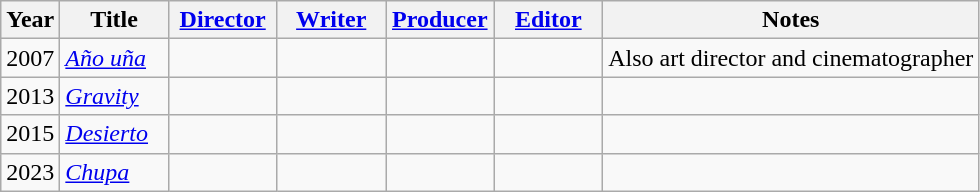<table class="wikitable">
<tr>
<th>Year</th>
<th width="65">Title</th>
<th width="65"><a href='#'>Director</a></th>
<th width="65"><a href='#'>Writer</a></th>
<th width="65"><a href='#'>Producer</a></th>
<th width="65"><a href='#'>Editor</a></th>
<th>Notes</th>
</tr>
<tr>
<td>2007</td>
<td><em><a href='#'>Año uña</a></em></td>
<td></td>
<td></td>
<td></td>
<td></td>
<td>Also art director and cinematographer</td>
</tr>
<tr>
<td>2013</td>
<td><em><a href='#'>Gravity</a></em></td>
<td></td>
<td></td>
<td></td>
<td></td>
<td></td>
</tr>
<tr>
<td>2015</td>
<td><em><a href='#'>Desierto</a></em></td>
<td></td>
<td></td>
<td></td>
<td></td>
<td></td>
</tr>
<tr>
<td>2023</td>
<td><em><a href='#'>Chupa</a></em></td>
<td></td>
<td></td>
<td></td>
<td></td>
<td></td>
</tr>
</table>
